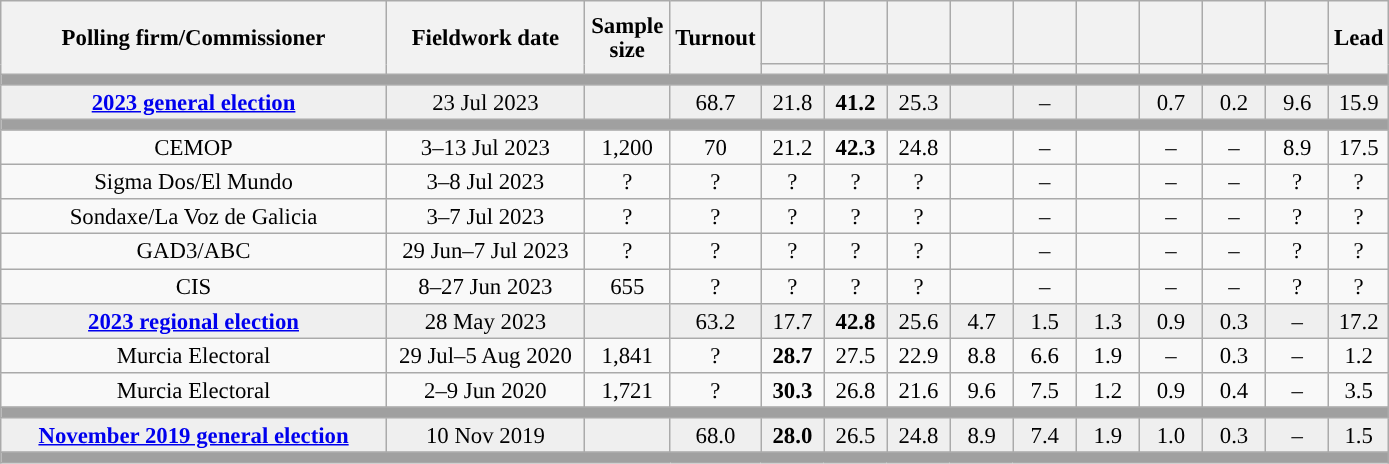<table class="wikitable collapsible collapsed" style="text-align:center; font-size:95%; line-height:16px;">
<tr style="height:42px;">
<th style="width:250px;" rowspan="2">Polling firm/Commissioner</th>
<th style="width:125px;" rowspan="2">Fieldwork date</th>
<th style="width:50px;" rowspan="2">Sample size</th>
<th style="width:45px;" rowspan="2">Turnout</th>
<th style="width:35px;"></th>
<th style="width:35px;"></th>
<th style="width:35px;"></th>
<th style="width:35px;"></th>
<th style="width:35px;"></th>
<th style="width:35px;"></th>
<th style="width:35px;"></th>
<th style="width:35px;"></th>
<th style="width:35px;"></th>
<th style="width:30px;" rowspan="2">Lead</th>
</tr>
<tr>
<th style="color:inherit;background:"></th>
<th style="color:inherit;background:"></th>
<th style="color:inherit;background:"></th>
<th style="color:inherit;background:"></th>
<th style="color:inherit;background:"></th>
<th style="color:inherit;background:"></th>
<th style="color:inherit;background:"></th>
<th style="color:inherit;background:"></th>
<th style="color:inherit;background:"></th>
</tr>
<tr>
<td colspan="14" style="background:#A0A0A0"></td>
</tr>
<tr style="background:#EFEFEF;">
<td><strong><a href='#'>2023 general election</a></strong></td>
<td>23 Jul 2023</td>
<td></td>
<td>68.7</td>
<td>21.8<br></td>
<td><strong>41.2</strong><br></td>
<td>25.3<br></td>
<td></td>
<td>–</td>
<td></td>
<td>0.7<br></td>
<td>0.2<br></td>
<td>9.6<br></td>
<td style="background:">15.9</td>
</tr>
<tr>
<td colspan="14" style="background:#A0A0A0"></td>
</tr>
<tr>
<td>CEMOP</td>
<td>3–13 Jul 2023</td>
<td>1,200</td>
<td>70</td>
<td>21.2<br></td>
<td><strong>42.3</strong><br></td>
<td>24.8<br></td>
<td></td>
<td>–</td>
<td></td>
<td>–</td>
<td>–</td>
<td>8.9<br></td>
<td style="background:">17.5</td>
</tr>
<tr>
<td>Sigma Dos/El Mundo</td>
<td>3–8 Jul 2023</td>
<td>?</td>
<td>?</td>
<td>?<br></td>
<td>?<br></td>
<td>?<br></td>
<td></td>
<td>–</td>
<td></td>
<td>–</td>
<td>–</td>
<td>?<br></td>
<td style="background:">?</td>
</tr>
<tr>
<td>Sondaxe/La Voz de Galicia</td>
<td>3–7 Jul 2023</td>
<td>?</td>
<td>?</td>
<td>?<br></td>
<td>?<br></td>
<td>?<br></td>
<td></td>
<td>–</td>
<td></td>
<td>–</td>
<td>–</td>
<td>?<br></td>
<td style="background:">?</td>
</tr>
<tr>
<td>GAD3/ABC</td>
<td>29 Jun–7 Jul 2023</td>
<td>?</td>
<td>?</td>
<td>?<br></td>
<td>?<br></td>
<td>?<br></td>
<td></td>
<td>–</td>
<td></td>
<td>–</td>
<td>–</td>
<td>?<br></td>
<td style="background:">?</td>
</tr>
<tr>
<td>CIS</td>
<td>8–27 Jun 2023</td>
<td>655</td>
<td>?</td>
<td>?<br></td>
<td>?<br></td>
<td>?<br></td>
<td></td>
<td>–</td>
<td></td>
<td>–</td>
<td>–</td>
<td>?<br></td>
<td style="background:">?</td>
</tr>
<tr style="background:#EFEFEF;">
<td><strong><a href='#'>2023 regional election</a></strong></td>
<td>28 May 2023</td>
<td></td>
<td>63.2</td>
<td>17.7<br></td>
<td><strong>42.8</strong><br></td>
<td>25.6<br></td>
<td>4.7<br></td>
<td>1.5<br></td>
<td>1.3<br></td>
<td>0.9<br></td>
<td>0.3<br></td>
<td>–</td>
<td style="background:">17.2</td>
</tr>
<tr>
<td>Murcia Electoral</td>
<td>29 Jul–5 Aug 2020</td>
<td>1,841</td>
<td>?</td>
<td><strong>28.7</strong><br></td>
<td>27.5<br></td>
<td>22.9<br></td>
<td>8.8<br></td>
<td>6.6<br></td>
<td>1.9<br></td>
<td>–</td>
<td>0.3<br></td>
<td>–</td>
<td style="background:">1.2</td>
</tr>
<tr>
<td>Murcia Electoral</td>
<td>2–9 Jun 2020</td>
<td>1,721</td>
<td>?</td>
<td><strong>30.3</strong><br></td>
<td>26.8<br></td>
<td>21.6<br></td>
<td>9.6<br></td>
<td>7.5<br></td>
<td>1.2<br></td>
<td>0.9<br></td>
<td>0.4<br></td>
<td>–</td>
<td style="background:">3.5</td>
</tr>
<tr>
<td colspan="14" style="background:#A0A0A0"></td>
</tr>
<tr style="background:#EFEFEF;">
<td><strong><a href='#'>November 2019 general election</a></strong></td>
<td>10 Nov 2019</td>
<td></td>
<td>68.0</td>
<td><strong>28.0</strong><br></td>
<td>26.5<br></td>
<td>24.8<br></td>
<td>8.9<br></td>
<td>7.4<br></td>
<td>1.9<br></td>
<td>1.0<br></td>
<td>0.3<br></td>
<td>–</td>
<td style="background:">1.5</td>
</tr>
<tr>
<td colspan="14" style="background:#A0A0A0"></td>
</tr>
</table>
